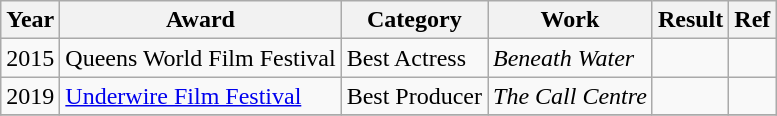<table class="wikitable plainrowheaders">
<tr>
<th>Year</th>
<th>Award</th>
<th>Category</th>
<th>Work</th>
<th>Result</th>
<th>Ref</th>
</tr>
<tr>
<td>2015</td>
<td>Queens World Film Festival</td>
<td>Best Actress</td>
<td><em>Beneath Water</em></td>
<td></td>
<td></td>
</tr>
<tr>
<td>2019</td>
<td><a href='#'>Underwire Film Festival</a></td>
<td>Best Producer</td>
<td><em>The Call Centre</em></td>
<td></td>
<td></td>
</tr>
<tr>
</tr>
</table>
